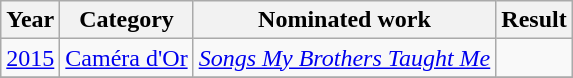<table class="wikitable">
<tr>
<th>Year</th>
<th>Category</th>
<th>Nominated work</th>
<th>Result</th>
</tr>
<tr>
<td><a href='#'>2015</a></td>
<td><a href='#'>Caméra d'Or</a></td>
<td><em><a href='#'>Songs My Brothers Taught Me</a></em></td>
<td></td>
</tr>
<tr>
</tr>
</table>
